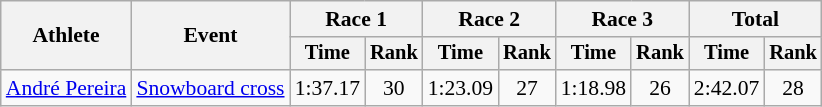<table class="wikitable" style="font-size:90%">
<tr>
<th rowspan="2">Athlete</th>
<th rowspan="2">Event</th>
<th colspan=2>Race 1</th>
<th colspan=2>Race 2</th>
<th colspan=2>Race 3</th>
<th colspan=2>Total</th>
</tr>
<tr style="font-size:95%">
<th>Time</th>
<th>Rank</th>
<th>Time</th>
<th>Rank</th>
<th>Time</th>
<th>Rank</th>
<th>Time</th>
<th>Rank</th>
</tr>
<tr align=center>
<td align=left><a href='#'>André Pereira</a></td>
<td align=left><a href='#'>Snowboard cross</a></td>
<td>1:37.17</td>
<td>30</td>
<td>1:23.09</td>
<td>27</td>
<td>1:18.98</td>
<td>26</td>
<td>2:42.07</td>
<td>28</td>
</tr>
</table>
